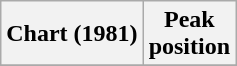<table class="wikitable sortable plainrowheaders" style="text-align:center">
<tr>
<th scope="col">Chart (1981)</th>
<th scope="col">Peak<br>position</th>
</tr>
<tr>
</tr>
</table>
